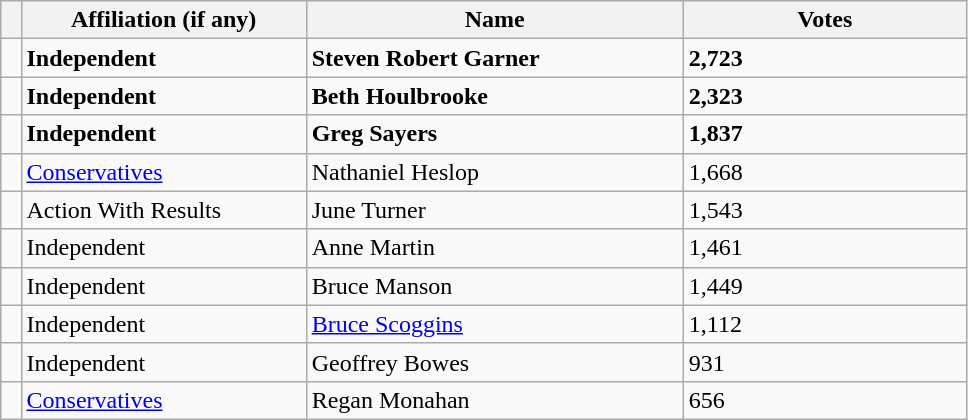<table class="wikitable" style="width:51%;">
<tr>
<th style="width:1%;"></th>
<th style="width:15%;">Affiliation (if any)</th>
<th style="width:20%;">Name</th>
<th style="width:15%;">Votes</th>
</tr>
<tr>
<td bgcolor=></td>
<td><strong>Independent</strong></td>
<td><strong> Steven Robert Garner </strong></td>
<td><strong>2,723</strong></td>
</tr>
<tr>
<td bgcolor=></td>
<td><strong>Independent</strong></td>
<td><strong>Beth Houlbrooke </strong></td>
<td><strong>2,323</strong></td>
</tr>
<tr>
<td bgcolor=></td>
<td><strong>Independent</strong></td>
<td><strong>Greg Sayers</strong></td>
<td><strong>1,837</strong></td>
</tr>
<tr>
<td bgcolor=></td>
<td><a href='#'>Conservatives</a></td>
<td>Nathaniel Heslop</td>
<td>1,668</td>
</tr>
<tr>
<td bgcolor=></td>
<td>Action With Results</td>
<td>June  Turner</td>
<td>1,543</td>
</tr>
<tr>
<td bgcolor=></td>
<td>Independent</td>
<td>Anne Martin</td>
<td>1,461</td>
</tr>
<tr>
<td bgcolor=></td>
<td>Independent</td>
<td>Bruce Manson</td>
<td>1,449</td>
</tr>
<tr>
<td bgcolor=></td>
<td>Independent</td>
<td><a href='#'>Bruce Scoggins</a></td>
<td>1,112</td>
</tr>
<tr>
<td bgcolor=></td>
<td>Independent</td>
<td>Geoffrey Bowes</td>
<td>931</td>
</tr>
<tr>
<td bgcolor=></td>
<td><a href='#'>Conservatives</a></td>
<td>Regan Monahan</td>
<td>656</td>
</tr>
</table>
